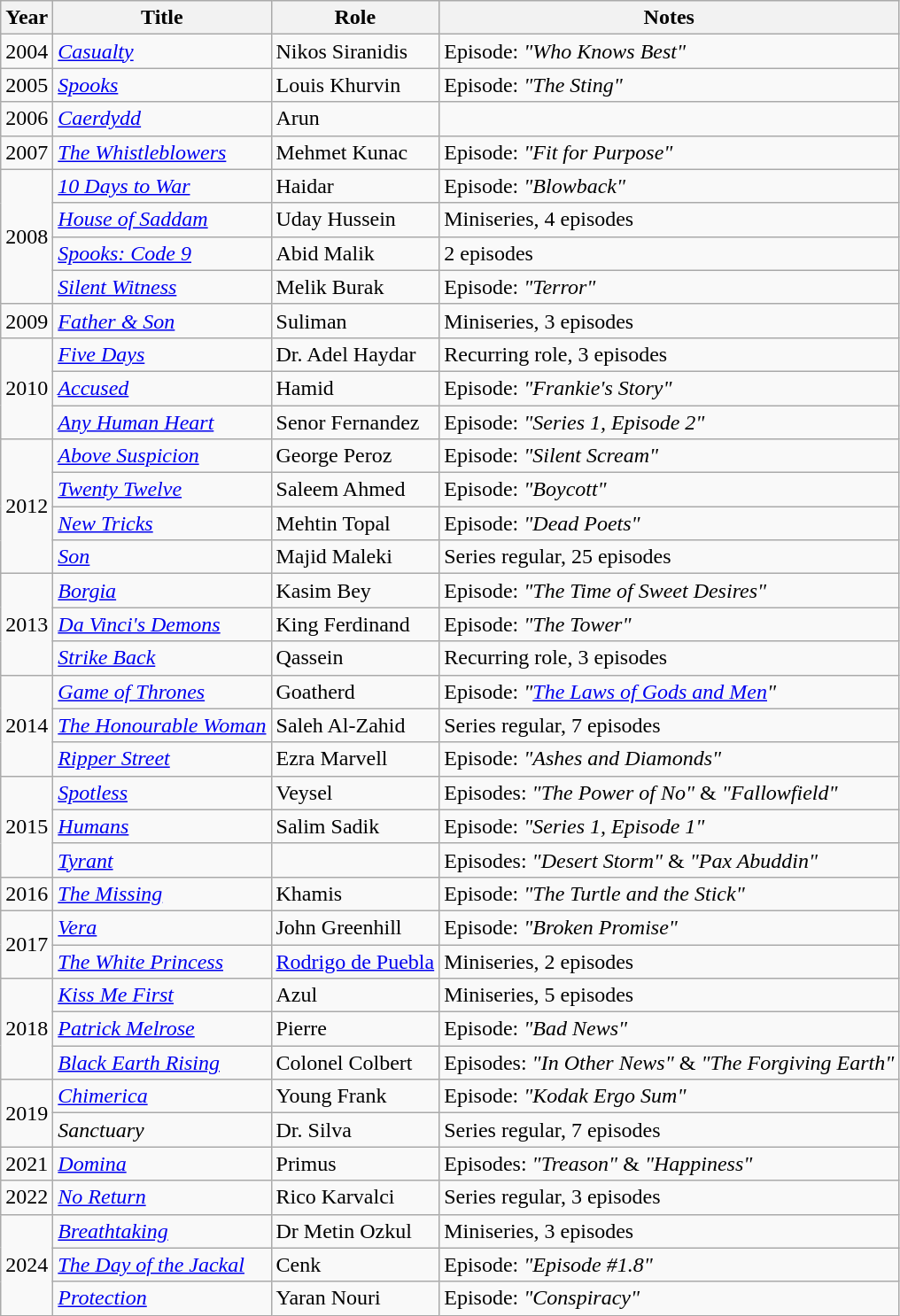<table class="wikitable">
<tr>
<th>Year</th>
<th>Title</th>
<th>Role</th>
<th>Notes</th>
</tr>
<tr>
<td>2004</td>
<td><em><a href='#'>Casualty</a></em></td>
<td>Nikos Siranidis</td>
<td>Episode: <em>"Who Knows Best"</em></td>
</tr>
<tr>
<td>2005</td>
<td><em><a href='#'>Spooks</a></em></td>
<td>Louis Khurvin</td>
<td>Episode: <em>"The Sting"</em></td>
</tr>
<tr>
<td>2006</td>
<td><em><a href='#'>Caerdydd</a></em></td>
<td>Arun</td>
<td></td>
</tr>
<tr>
<td>2007</td>
<td><em><a href='#'>The Whistleblowers</a></em></td>
<td>Mehmet Kunac</td>
<td>Episode: <em>"Fit for Purpose"</em></td>
</tr>
<tr>
<td rowspan="4">2008</td>
<td><em><a href='#'>10 Days to War</a></em></td>
<td>Haidar</td>
<td>Episode: <em>"Blowback"</em></td>
</tr>
<tr>
<td><em><a href='#'>House of Saddam</a></em></td>
<td>Uday Hussein</td>
<td>Miniseries, 4 episodes</td>
</tr>
<tr>
<td><em><a href='#'>Spooks: Code 9</a></em></td>
<td>Abid Malik</td>
<td>2 episodes</td>
</tr>
<tr>
<td><em><a href='#'>Silent Witness</a></em></td>
<td>Melik Burak</td>
<td>Episode: <em>"Terror"</em></td>
</tr>
<tr>
<td>2009</td>
<td><em><a href='#'>Father & Son</a></em></td>
<td>Suliman</td>
<td>Miniseries, 3 episodes</td>
</tr>
<tr>
<td rowspan="3">2010</td>
<td><em><a href='#'>Five Days</a></em></td>
<td>Dr. Adel Haydar</td>
<td>Recurring role, 3 episodes</td>
</tr>
<tr>
<td><em><a href='#'>Accused</a></em></td>
<td>Hamid</td>
<td>Episode: <em>"Frankie's Story"</em></td>
</tr>
<tr>
<td><em><a href='#'>Any Human Heart</a></em></td>
<td>Senor Fernandez</td>
<td>Episode: <em>"Series 1, Episode 2"</em></td>
</tr>
<tr>
<td rowspan="4">2012</td>
<td><em><a href='#'>Above Suspicion</a></em></td>
<td>George Peroz</td>
<td>Episode: <em>"Silent Scream"</em></td>
</tr>
<tr>
<td><em><a href='#'>Twenty Twelve</a></em></td>
<td>Saleem Ahmed</td>
<td>Episode: <em>"Boycott"</em></td>
</tr>
<tr>
<td><em><a href='#'>New Tricks</a></em></td>
<td>Mehtin Topal</td>
<td>Episode: <em>"Dead Poets"</em></td>
</tr>
<tr>
<td><em><a href='#'>Son</a></em></td>
<td>Majid Maleki</td>
<td>Series regular, 25 episodes</td>
</tr>
<tr>
<td rowspan="3">2013</td>
<td><em><a href='#'>Borgia</a></em></td>
<td>Kasim Bey</td>
<td>Episode: <em>"The Time of Sweet Desires"</em></td>
</tr>
<tr>
<td><em><a href='#'>Da Vinci's Demons</a></em></td>
<td>King Ferdinand</td>
<td>Episode: <em>"The Tower"</em></td>
</tr>
<tr>
<td><em><a href='#'>Strike Back</a></em></td>
<td>Qassein</td>
<td>Recurring role, 3 episodes</td>
</tr>
<tr>
<td rowspan="3">2014</td>
<td><em><a href='#'>Game of Thrones</a></em></td>
<td>Goatherd</td>
<td>Episode: <em>"<a href='#'>The Laws of Gods and Men</a>"</em></td>
</tr>
<tr>
<td><em><a href='#'>The Honourable Woman</a></em></td>
<td>Saleh Al-Zahid</td>
<td>Series regular, 7 episodes</td>
</tr>
<tr>
<td><em><a href='#'>Ripper Street</a></em></td>
<td>Ezra Marvell</td>
<td>Episode: <em>"Ashes and Diamonds"</em></td>
</tr>
<tr>
<td rowspan="3">2015</td>
<td><em><a href='#'>Spotless</a></em></td>
<td>Veysel</td>
<td>Episodes: <em>"The Power of No"</em> & <em>"Fallowfield"</em></td>
</tr>
<tr>
<td><em><a href='#'>Humans</a></em></td>
<td>Salim Sadik</td>
<td>Episode: <em>"Series 1, Episode 1"</em></td>
</tr>
<tr>
<td><em><a href='#'>Tyrant</a></em></td>
<td></td>
<td>Episodes: <em>"Desert Storm"</em> & <em>"Pax Abuddin"</em></td>
</tr>
<tr>
<td>2016</td>
<td><em><a href='#'>The Missing</a></em></td>
<td>Khamis</td>
<td>Episode: <em>"The Turtle and the Stick"</em></td>
</tr>
<tr>
<td rowspan="2">2017</td>
<td><em><a href='#'>Vera</a></em></td>
<td>John Greenhill</td>
<td>Episode: <em>"Broken Promise"</em></td>
</tr>
<tr>
<td><em><a href='#'>The White Princess</a></em></td>
<td><a href='#'>Rodrigo de Puebla</a></td>
<td>Miniseries, 2 episodes</td>
</tr>
<tr>
<td rowspan="3">2018</td>
<td><em><a href='#'>Kiss Me First</a></em></td>
<td>Azul</td>
<td>Miniseries, 5 episodes</td>
</tr>
<tr>
<td><em><a href='#'>Patrick Melrose</a></em></td>
<td>Pierre</td>
<td>Episode: <em>"Bad News"</em></td>
</tr>
<tr>
<td><em><a href='#'>Black Earth Rising</a></em></td>
<td>Colonel Colbert</td>
<td>Episodes: <em>"In Other News"</em> & <em>"The Forgiving Earth"</em></td>
</tr>
<tr>
<td rowspan="2">2019</td>
<td><em><a href='#'>Chimerica</a></em></td>
<td>Young Frank</td>
<td>Episode: <em>"Kodak Ergo Sum"</em></td>
</tr>
<tr>
<td><em>Sanctuary</em></td>
<td>Dr. Silva</td>
<td>Series regular, 7 episodes</td>
</tr>
<tr>
<td>2021</td>
<td><em><a href='#'>Domina</a></em></td>
<td>Primus</td>
<td>Episodes: <em>"Treason"</em> & <em>"Happiness"</em></td>
</tr>
<tr>
<td>2022</td>
<td><em><a href='#'>No Return</a></em></td>
<td>Rico Karvalci</td>
<td>Series regular, 3 episodes</td>
</tr>
<tr>
<td rowspan="3">2024</td>
<td><em><a href='#'>Breathtaking</a></em></td>
<td>Dr Metin Ozkul</td>
<td>Miniseries, 3 episodes</td>
</tr>
<tr>
<td><em><a href='#'>The Day of the Jackal</a></em></td>
<td>Cenk</td>
<td>Episode: <em>"Episode #1.8"</em></td>
</tr>
<tr>
<td><em><a href='#'>Protection</a></em></td>
<td>Yaran Nouri</td>
<td>Episode: <em>"Conspiracy"</em></td>
</tr>
</table>
